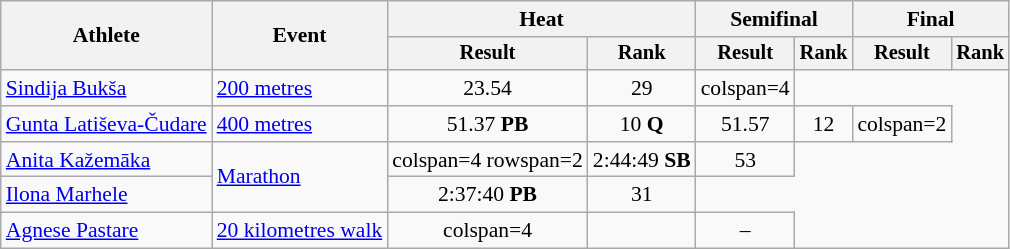<table class="wikitable" style="font-size:90%">
<tr>
<th rowspan="2">Athlete</th>
<th rowspan="2">Event</th>
<th colspan="2">Heat</th>
<th colspan="2">Semifinal</th>
<th colspan="2">Final</th>
</tr>
<tr style="font-size:95%">
<th>Result</th>
<th>Rank</th>
<th>Result</th>
<th>Rank</th>
<th>Result</th>
<th>Rank</th>
</tr>
<tr style=text-align:center>
<td style=text-align:left><a href='#'>Sindija Bukša</a></td>
<td style=text-align:left><a href='#'>200 metres</a></td>
<td>23.54</td>
<td>29</td>
<td>colspan=4 </td>
</tr>
<tr style=text-align:center>
<td style=text-align:left><a href='#'>Gunta Latiševa-Čudare</a></td>
<td style=text-align:left><a href='#'>400 metres</a></td>
<td>51.37 <strong>PB</strong></td>
<td>10 <strong>Q</strong></td>
<td>51.57</td>
<td>12</td>
<td>colspan=2 </td>
</tr>
<tr style=text-align:center>
<td style=text-align:left><a href='#'>Anita Kažemāka</a></td>
<td style=text-align:left rowspan=2><a href='#'>Marathon</a></td>
<td>colspan=4 rowspan=2 </td>
<td>2:44:49 <strong>SB</strong></td>
<td>53</td>
</tr>
<tr style=text-align:center>
<td style=text-align:left><a href='#'>Ilona Marhele</a></td>
<td>2:37:40 <strong>PB</strong></td>
<td>31</td>
</tr>
<tr style=text-align:center>
<td style=text-align:left><a href='#'>Agnese Pastare</a></td>
<td style=text-align:left><a href='#'>20 kilometres walk</a></td>
<td>colspan=4 </td>
<td></td>
<td>–</td>
</tr>
</table>
